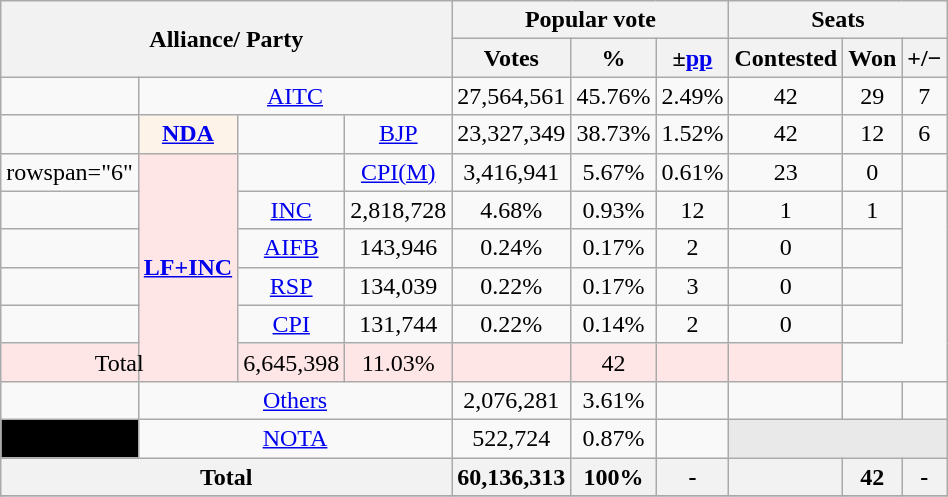<table class="wikitable sortable" style="text-align:center;">
<tr>
<th colspan="4" rowspan="2">Alliance/ Party</th>
<th colspan="3">Popular vote</th>
<th colspan="3">Seats</th>
</tr>
<tr>
<th>Votes</th>
<th>%</th>
<th>±<a href='#'>pp</a></th>
<th>Contested</th>
<th>Won</th>
<th><strong>+/−</strong></th>
</tr>
<tr>
<td></td>
<td colspan="3"><a href='#'>AITC</a></td>
<td>27,564,561</td>
<td>45.76%</td>
<td> 2.49%</td>
<td>42</td>
<td>29</td>
<td> 7</td>
</tr>
<tr>
<td></td>
<th style="background:#fef3e8"><a href='#'>NDA</a></th>
<td></td>
<td><a href='#'>BJP</a></td>
<td>23,327,349</td>
<td>38.73%</td>
<td> 1.52%</td>
<td>42</td>
<td>12</td>
<td> 6</td>
</tr>
<tr>
<td>rowspan="6" </td>
<th rowspan="6"style="background:#FFE6E6"><a href='#'>LF+INC</a></th>
<td></td>
<td><a href='#'>CPI(M)</a></td>
<td>3,416,941</td>
<td>5.67%</td>
<td> 0.61%</td>
<td>23</td>
<td>0</td>
<td></td>
</tr>
<tr>
<td></td>
<td><a href='#'>INC</a></td>
<td>2,818,728</td>
<td>4.68%</td>
<td> 0.93%</td>
<td>12</td>
<td>1</td>
<td> 1</td>
</tr>
<tr>
<td></td>
<td><a href='#'>AIFB</a></td>
<td>143,946</td>
<td>0.24%</td>
<td> 0.17%</td>
<td>2</td>
<td>0</td>
<td></td>
</tr>
<tr>
<td></td>
<td><a href='#'>RSP</a></td>
<td>134,039</td>
<td>0.22%</td>
<td> 0.17%</td>
<td>3</td>
<td>0</td>
<td></td>
</tr>
<tr>
<td></td>
<td><a href='#'>CPI</a></td>
<td>131,744</td>
<td>0.22%</td>
<td> 0.14%</td>
<td>2</td>
<td>0</td>
<td></td>
</tr>
<tr>
<td colspan="2"style="background:#FFE6E6">Total</td>
<td style="background:#FFE6E6">6,645,398</td>
<td style="background:#FFE6E6">11.03%</td>
<td style="background:#FFE6E6"></td>
<td style="background:#FFE6E6">42</td>
<td style="background:#FFE6E6"></td>
<td style="background:#FFE6E6"></td>
</tr>
<tr>
<td></td>
<td colspan="3"><a href='#'>Others</a></td>
<td>2,076,281</td>
<td>3.61%</td>
<td></td>
<td></td>
<td></td>
<td></td>
</tr>
<tr>
<td bgcolor="Black"></td>
<td colspan="3"><a href='#'>NOTA</a></td>
<td>522,724</td>
<td>0.87%</td>
<td></td>
<th colspan="3" style="background-color:#E9E9E9"></th>
</tr>
<tr>
<th colspan="4">Total</th>
<th>60,136,313</th>
<th>100%</th>
<th>-</th>
<th></th>
<th>42</th>
<th>-</th>
</tr>
<tr>
</tr>
</table>
